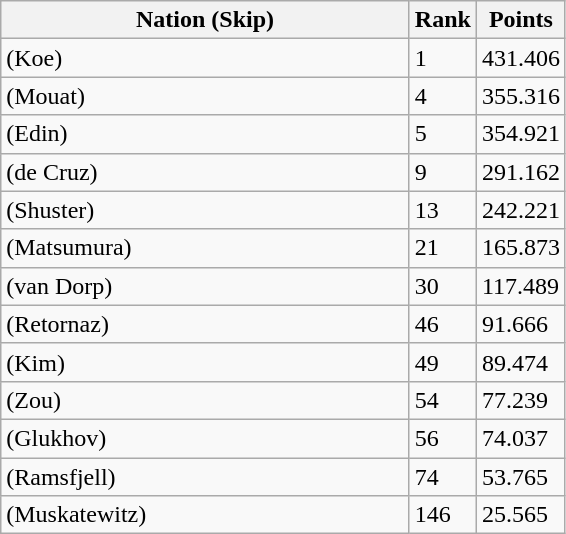<table class="wikitable">
<tr>
<th width=265>Nation (Skip)</th>
<th width=15>Rank</th>
<th width=15>Points</th>
</tr>
<tr>
<td> (Koe)</td>
<td>1</td>
<td>431.406</td>
</tr>
<tr>
<td> (Mouat)</td>
<td>4</td>
<td>355.316</td>
</tr>
<tr>
<td> (Edin)</td>
<td>5</td>
<td>354.921</td>
</tr>
<tr>
<td> (de Cruz)</td>
<td>9</td>
<td>291.162</td>
</tr>
<tr>
<td> (Shuster)</td>
<td>13</td>
<td>242.221</td>
</tr>
<tr>
<td> (Matsumura)</td>
<td>21</td>
<td>165.873</td>
</tr>
<tr>
<td> (van Dorp)</td>
<td>30</td>
<td>117.489</td>
</tr>
<tr>
<td> (Retornaz)</td>
<td>46</td>
<td>91.666</td>
</tr>
<tr>
<td> (Kim)</td>
<td>49</td>
<td>89.474</td>
</tr>
<tr>
<td> (Zou)</td>
<td>54</td>
<td>77.239</td>
</tr>
<tr>
<td> (Glukhov)</td>
<td>56</td>
<td>74.037</td>
</tr>
<tr>
<td> (Ramsfjell)</td>
<td>74</td>
<td>53.765</td>
</tr>
<tr>
<td> (Muskatewitz)</td>
<td>146</td>
<td>25.565</td>
</tr>
</table>
